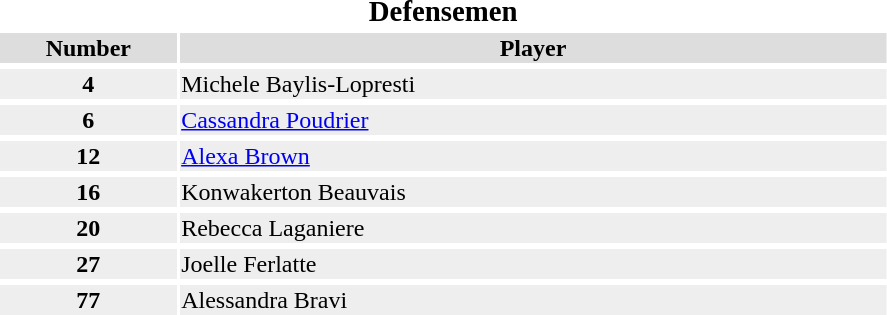<table>
<tr>
<th colspan=4><big>Defensemen</big></th>
</tr>
<tr bgcolor="#dddddd">
<th width=10%>Number</th>
<th width=40%>Player</th>
</tr>
<tr>
</tr>
<tr bgcolor="#eeeeee">
<td align=center><strong>4</strong></td>
<td>Michele Baylis-Lopresti</td>
</tr>
<tr>
</tr>
<tr bgcolor="#eeeeee">
<td align=center><strong>6</strong></td>
<td><a href='#'>Cassandra Poudrier</a></td>
</tr>
<tr>
</tr>
<tr bgcolor="#eeeeee">
<td align=center><strong>12</strong></td>
<td><a href='#'>Alexa Brown</a></td>
</tr>
<tr>
</tr>
<tr bgcolor="#eeeeee">
<td align=center><strong>16</strong></td>
<td>Konwakerton Beauvais</td>
</tr>
<tr>
</tr>
<tr bgcolor="#eeeeee">
<td align=center><strong>20</strong></td>
<td>Rebecca Laganiere</td>
</tr>
<tr>
</tr>
<tr bgcolor="#eeeeee">
<td align=center><strong>27</strong></td>
<td>Joelle Ferlatte</td>
</tr>
<tr>
</tr>
<tr bgcolor="#eeeeee">
<td align=center><strong>77</strong></td>
<td>Alessandra Bravi</td>
</tr>
<tr>
</tr>
</table>
